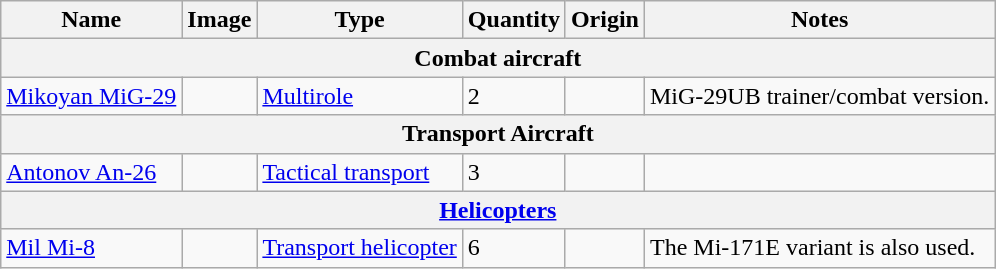<table class="wikitable">
<tr>
<th>Name</th>
<th>Image</th>
<th>Type</th>
<th>Quantity</th>
<th>Origin</th>
<th>Notes</th>
</tr>
<tr>
<th colspan="6">Combat aircraft</th>
</tr>
<tr>
<td><a href='#'>Mikoyan MiG-29</a></td>
<td></td>
<td><a href='#'>Multirole</a></td>
<td>2</td>
<td></td>
<td>MiG-29UB trainer/combat version.</td>
</tr>
<tr>
<th colspan="6">Transport Aircraft</th>
</tr>
<tr>
<td><a href='#'>Antonov An-26</a></td>
<td></td>
<td><a href='#'>Tactical transport</a></td>
<td>3</td>
<td></td>
<td></td>
</tr>
<tr>
<th colspan="6"><a href='#'>Helicopters</a></th>
</tr>
<tr>
<td><a href='#'>Mil Mi-8</a></td>
<td></td>
<td><a href='#'>Transport helicopter</a></td>
<td>6</td>
<td></td>
<td>The Mi-171E variant is also used.</td>
</tr>
</table>
